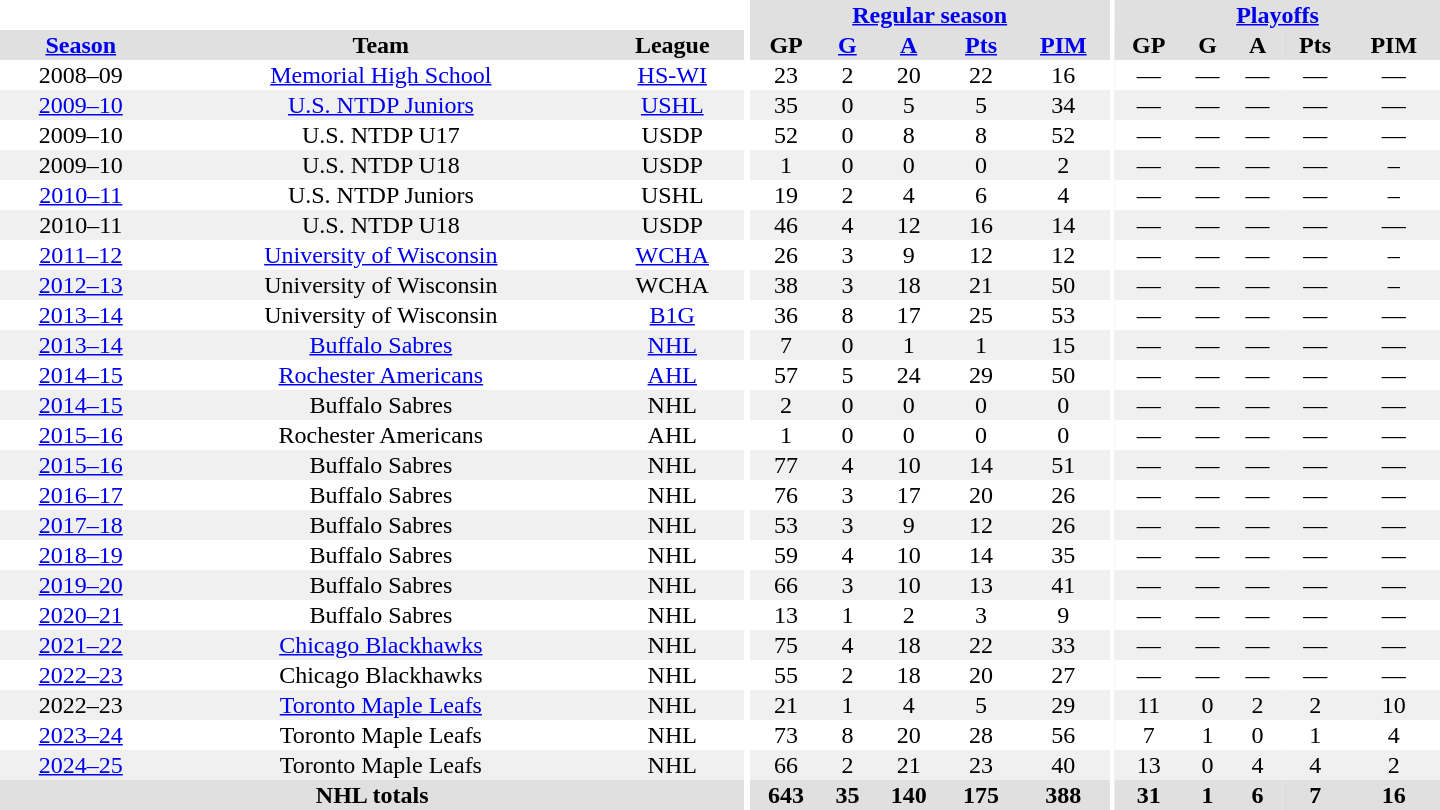<table border="0" cellpadding="1" cellspacing="0" style="text-align:center; width:60em">
<tr bgcolor="#e0e0e0">
<th colspan="3" bgcolor="#ffffff"></th>
<th rowspan="99" bgcolor="#ffffff"></th>
<th colspan="5"><a href='#'>Regular season</a></th>
<th rowspan="99" bgcolor="#ffffff"></th>
<th colspan="5"><a href='#'>Playoffs</a></th>
</tr>
<tr bgcolor="#e0e0e0">
<th><a href='#'>Season</a></th>
<th>Team</th>
<th>League</th>
<th>GP</th>
<th><a href='#'>G</a></th>
<th><a href='#'>A</a></th>
<th><a href='#'>Pts</a></th>
<th><a href='#'>PIM</a></th>
<th>GP</th>
<th>G</th>
<th>A</th>
<th>Pts</th>
<th>PIM</th>
</tr>
<tr>
<td>2008–09</td>
<td><a href='#'>Memorial High School</a></td>
<td><a href='#'>HS-WI</a></td>
<td>23</td>
<td>2</td>
<td>20</td>
<td>22</td>
<td>16</td>
<td>—</td>
<td>—</td>
<td>—</td>
<td>—</td>
<td>—</td>
</tr>
<tr bgcolor="#f0f0f0">
<td><a href='#'>2009–10</a></td>
<td><a href='#'>U.S. NTDP Juniors</a></td>
<td><a href='#'>USHL</a></td>
<td>35</td>
<td>0</td>
<td>5</td>
<td>5</td>
<td>34</td>
<td>—</td>
<td>—</td>
<td>—</td>
<td>—</td>
<td>—</td>
</tr>
<tr>
<td>2009–10</td>
<td>U.S. NTDP U17</td>
<td>USDP</td>
<td>52</td>
<td>0</td>
<td>8</td>
<td>8</td>
<td>52</td>
<td>—</td>
<td>—</td>
<td>—</td>
<td>—</td>
<td>—</td>
</tr>
<tr bgcolor="#f0f0f0">
<td>2009–10</td>
<td>U.S. NTDP U18</td>
<td>USDP</td>
<td>1</td>
<td>0</td>
<td>0</td>
<td>0</td>
<td>2</td>
<td>—</td>
<td>—</td>
<td>—</td>
<td>—</td>
<td>–</td>
</tr>
<tr>
<td><a href='#'>2010–11</a></td>
<td>U.S. NTDP Juniors</td>
<td>USHL</td>
<td>19</td>
<td>2</td>
<td>4</td>
<td>6</td>
<td>4</td>
<td>—</td>
<td>—</td>
<td>—</td>
<td>—</td>
<td>–</td>
</tr>
<tr bgcolor="#f0f0f0">
<td>2010–11</td>
<td>U.S. NTDP U18</td>
<td>USDP</td>
<td>46</td>
<td>4</td>
<td>12</td>
<td>16</td>
<td>14</td>
<td>—</td>
<td>—</td>
<td>—</td>
<td>—</td>
<td>—</td>
</tr>
<tr>
<td><a href='#'>2011–12</a></td>
<td><a href='#'>University of Wisconsin</a></td>
<td><a href='#'>WCHA</a></td>
<td>26</td>
<td>3</td>
<td>9</td>
<td>12</td>
<td>12</td>
<td>—</td>
<td>—</td>
<td>—</td>
<td>—</td>
<td>–</td>
</tr>
<tr bgcolor="#f0f0f0">
<td><a href='#'>2012–13</a></td>
<td>University of Wisconsin</td>
<td>WCHA</td>
<td>38</td>
<td>3</td>
<td>18</td>
<td>21</td>
<td>50</td>
<td>—</td>
<td>—</td>
<td>—</td>
<td>—</td>
<td>–</td>
</tr>
<tr>
<td><a href='#'>2013–14</a></td>
<td>University of Wisconsin</td>
<td><a href='#'>B1G</a></td>
<td>36</td>
<td>8</td>
<td>17</td>
<td>25</td>
<td>53</td>
<td>—</td>
<td>—</td>
<td>—</td>
<td>—</td>
<td>—</td>
</tr>
<tr bgcolor="#f0f0f0">
<td><a href='#'>2013–14</a></td>
<td><a href='#'>Buffalo Sabres</a></td>
<td><a href='#'>NHL</a></td>
<td>7</td>
<td>0</td>
<td>1</td>
<td>1</td>
<td>15</td>
<td>—</td>
<td>—</td>
<td>—</td>
<td>—</td>
<td>—</td>
</tr>
<tr>
<td><a href='#'>2014–15</a></td>
<td><a href='#'>Rochester Americans</a></td>
<td><a href='#'>AHL</a></td>
<td>57</td>
<td>5</td>
<td>24</td>
<td>29</td>
<td>50</td>
<td>—</td>
<td>—</td>
<td>—</td>
<td>—</td>
<td>—</td>
</tr>
<tr bgcolor="#f0f0f0">
<td><a href='#'>2014–15</a></td>
<td>Buffalo Sabres</td>
<td>NHL</td>
<td>2</td>
<td>0</td>
<td>0</td>
<td>0</td>
<td>0</td>
<td>—</td>
<td>—</td>
<td>—</td>
<td>—</td>
<td>—</td>
</tr>
<tr>
<td><a href='#'>2015–16</a></td>
<td>Rochester Americans</td>
<td>AHL</td>
<td>1</td>
<td>0</td>
<td>0</td>
<td>0</td>
<td>0</td>
<td>—</td>
<td>—</td>
<td>—</td>
<td>—</td>
<td>—</td>
</tr>
<tr bgcolor="#f0f0f0">
<td><a href='#'>2015–16</a></td>
<td>Buffalo Sabres</td>
<td>NHL</td>
<td>77</td>
<td>4</td>
<td>10</td>
<td>14</td>
<td>51</td>
<td>—</td>
<td>—</td>
<td>—</td>
<td>—</td>
<td>—</td>
</tr>
<tr>
<td><a href='#'>2016–17</a></td>
<td>Buffalo Sabres</td>
<td>NHL</td>
<td>76</td>
<td>3</td>
<td>17</td>
<td>20</td>
<td>26</td>
<td>—</td>
<td>—</td>
<td>—</td>
<td>—</td>
<td>—</td>
</tr>
<tr bgcolor="#f0f0f0">
<td><a href='#'>2017–18</a></td>
<td>Buffalo Sabres</td>
<td>NHL</td>
<td>53</td>
<td>3</td>
<td>9</td>
<td>12</td>
<td>26</td>
<td>—</td>
<td>—</td>
<td>—</td>
<td>—</td>
<td>—</td>
</tr>
<tr>
<td><a href='#'>2018–19</a></td>
<td>Buffalo Sabres</td>
<td>NHL</td>
<td>59</td>
<td>4</td>
<td>10</td>
<td>14</td>
<td>35</td>
<td>—</td>
<td>—</td>
<td>—</td>
<td>—</td>
<td>—</td>
</tr>
<tr bgcolor="#f0f0f0">
<td><a href='#'>2019–20</a></td>
<td>Buffalo Sabres</td>
<td>NHL</td>
<td>66</td>
<td>3</td>
<td>10</td>
<td>13</td>
<td>41</td>
<td>—</td>
<td>—</td>
<td>—</td>
<td>—</td>
<td>—</td>
</tr>
<tr>
<td><a href='#'>2020–21</a></td>
<td>Buffalo Sabres</td>
<td>NHL</td>
<td>13</td>
<td>1</td>
<td>2</td>
<td>3</td>
<td>9</td>
<td>—</td>
<td>—</td>
<td>—</td>
<td>—</td>
<td>—</td>
</tr>
<tr bgcolor="#f0f0f0">
<td><a href='#'>2021–22</a></td>
<td><a href='#'>Chicago Blackhawks</a></td>
<td>NHL</td>
<td>75</td>
<td>4</td>
<td>18</td>
<td>22</td>
<td>33</td>
<td>—</td>
<td>—</td>
<td>—</td>
<td>—</td>
<td>—</td>
</tr>
<tr>
<td><a href='#'>2022–23</a></td>
<td>Chicago Blackhawks</td>
<td>NHL</td>
<td>55</td>
<td>2</td>
<td>18</td>
<td>20</td>
<td>27</td>
<td>—</td>
<td>—</td>
<td>—</td>
<td>—</td>
<td>—</td>
</tr>
<tr bgcolor="#f0f0f0">
<td>2022–23</td>
<td><a href='#'>Toronto Maple Leafs</a></td>
<td>NHL</td>
<td>21</td>
<td>1</td>
<td>4</td>
<td>5</td>
<td>29</td>
<td>11</td>
<td>0</td>
<td>2</td>
<td>2</td>
<td>10</td>
</tr>
<tr>
<td><a href='#'>2023–24</a></td>
<td>Toronto Maple Leafs</td>
<td>NHL</td>
<td>73</td>
<td>8</td>
<td>20</td>
<td>28</td>
<td>56</td>
<td>7</td>
<td>1</td>
<td>0</td>
<td>1</td>
<td>4</td>
</tr>
<tr bgcolor="#f0f0f0">
<td><a href='#'>2024–25</a></td>
<td>Toronto Maple Leafs</td>
<td>NHL</td>
<td>66</td>
<td>2</td>
<td>21</td>
<td>23</td>
<td>40</td>
<td>13</td>
<td>0</td>
<td>4</td>
<td>4</td>
<td>2<br></td>
</tr>
<tr bgcolor="#e0e0e0">
<th colspan="3">NHL totals</th>
<th>643</th>
<th>35</th>
<th>140</th>
<th>175</th>
<th>388</th>
<th>31</th>
<th>1</th>
<th>6</th>
<th>7</th>
<th>16</th>
</tr>
</table>
